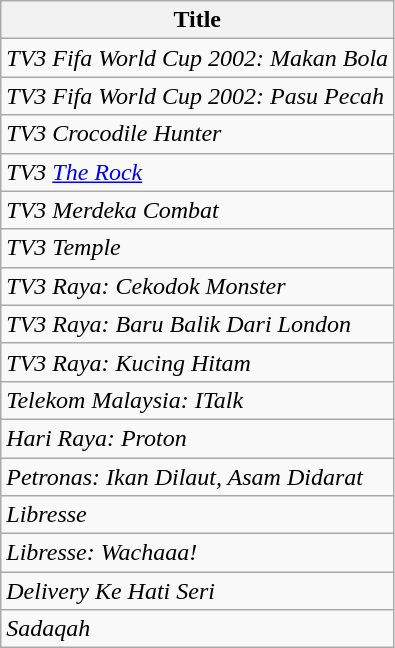<table class="wikitable">
<tr>
<th>Title</th>
</tr>
<tr>
<td><em>TV3 Fifa World Cup 2002: Makan Bola</em></td>
</tr>
<tr>
<td><em>TV3 Fifa World Cup 2002: Pasu Pecah</em></td>
</tr>
<tr>
<td><em>TV3 Crocodile Hunter</em></td>
</tr>
<tr>
<td><em>TV3 <a href='#'>The Rock</a></em></td>
</tr>
<tr>
<td><em>TV3 Merdeka Combat</em></td>
</tr>
<tr>
<td><em>TV3 Temple</em></td>
</tr>
<tr>
<td><em>TV3 Raya: Cekodok Monster</em></td>
</tr>
<tr>
<td><em>TV3 Raya: Baru Balik Dari London</em></td>
</tr>
<tr>
<td><em>TV3 Raya: Kucing Hitam</em></td>
</tr>
<tr>
<td><em>Telekom Malaysia: ITalk</em></td>
</tr>
<tr>
<td><em>Hari Raya: Proton</em></td>
</tr>
<tr>
<td><em>Petronas: Ikan Dilaut, Asam Didarat</em></td>
</tr>
<tr>
<td><em>Libresse</em></td>
</tr>
<tr>
<td><em>Libresse: Wachaaa!</em></td>
</tr>
<tr>
<td><em>Delivery Ke Hati Seri</em></td>
</tr>
<tr>
<td><em>Sadaqah</em></td>
</tr>
</table>
